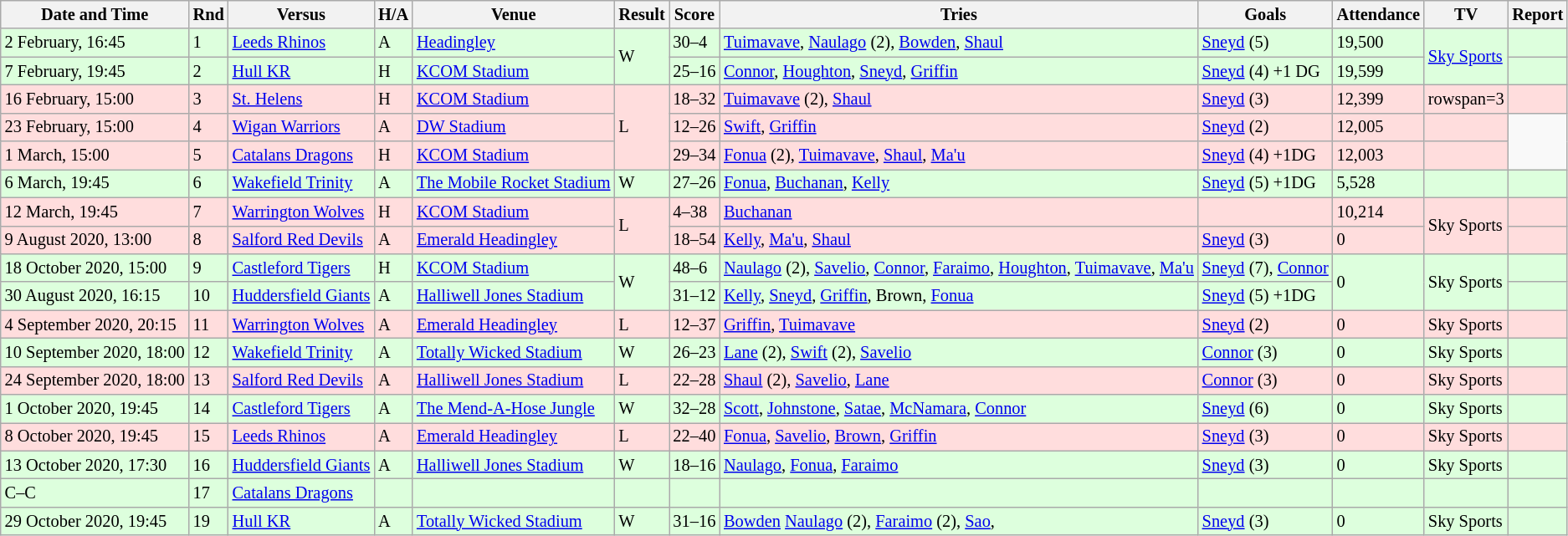<table class="wikitable" style="font-size:85%;">
<tr>
<th>Date and Time</th>
<th>Rnd</th>
<th>Versus</th>
<th>H/A</th>
<th>Venue</th>
<th>Result</th>
<th>Score</th>
<th>Tries</th>
<th>Goals</th>
<th>Attendance</th>
<th>TV</th>
<th>Report</th>
</tr>
<tr style="background:#ddffdd;" width=20 | >
<td>2 February, 16:45</td>
<td>1</td>
<td> <a href='#'>Leeds Rhinos</a></td>
<td>A</td>
<td><a href='#'>Headingley</a></td>
<td rowspan=2>W</td>
<td>30–4</td>
<td><a href='#'>Tuimavave</a>, <a href='#'>Naulago</a> (2), <a href='#'>Bowden</a>, <a href='#'>Shaul</a></td>
<td><a href='#'>Sneyd</a> (5)</td>
<td>19,500</td>
<td rowspan=2><a href='#'>Sky Sports</a></td>
<td></td>
</tr>
<tr style="background:#ddffdd;" width=20 | >
<td>7 February, 19:45</td>
<td>2</td>
<td> <a href='#'>Hull KR</a></td>
<td>H</td>
<td><a href='#'>KCOM Stadium</a></td>
<td>25–16</td>
<td><a href='#'>Connor</a>, <a href='#'>Houghton</a>, <a href='#'>Sneyd</a>, <a href='#'>Griffin</a></td>
<td><a href='#'>Sneyd</a> (4) +1 DG</td>
<td>19,599</td>
<td></td>
</tr>
<tr style="background:#ffdddd;" width=20 | >
<td>16 February, 15:00</td>
<td>3</td>
<td><a href='#'>St. Helens</a></td>
<td>H</td>
<td><a href='#'>KCOM Stadium</a></td>
<td rowspan=3>L</td>
<td>18–32</td>
<td><a href='#'>Tuimavave</a> (2), <a href='#'>Shaul</a></td>
<td><a href='#'>Sneyd</a> (3)</td>
<td>12,399</td>
<td>rowspan=3</td>
<td></td>
</tr>
<tr style="background:#ffdddd;" width=20 | >
<td>23 February, 15:00</td>
<td>4</td>
<td> <a href='#'>Wigan Warriors</a></td>
<td>A</td>
<td><a href='#'>DW Stadium</a></td>
<td>12–26</td>
<td><a href='#'>Swift</a>, <a href='#'>Griffin</a></td>
<td><a href='#'>Sneyd</a> (2)</td>
<td>12,005</td>
<td></td>
</tr>
<tr style="background:#ffdddd;" width=20 | >
<td>1 March, 15:00</td>
<td>5</td>
<td> <a href='#'>Catalans Dragons</a></td>
<td>H</td>
<td><a href='#'>KCOM Stadium</a></td>
<td>29–34</td>
<td><a href='#'>Fonua</a> (2), <a href='#'>Tuimavave</a>, <a href='#'>Shaul</a>, <a href='#'>Ma'u</a></td>
<td><a href='#'>Sneyd</a> (4) +1DG</td>
<td>12,003</td>
<td></td>
</tr>
<tr style="background:#ddffdd;" width=20 | >
<td>6 March, 19:45</td>
<td>6</td>
<td> <a href='#'>Wakefield Trinity</a></td>
<td>A</td>
<td><a href='#'>The Mobile Rocket Stadium</a></td>
<td>W</td>
<td>27–26</td>
<td><a href='#'>Fonua</a>, <a href='#'>Buchanan</a>, <a href='#'>Kelly</a></td>
<td><a href='#'>Sneyd</a> (5) +1DG</td>
<td>5,528</td>
<td></td>
<td></td>
</tr>
<tr style="background:#ffdddd;" width=20 | >
<td>12 March, 19:45</td>
<td>7</td>
<td> <a href='#'>Warrington Wolves</a></td>
<td>H</td>
<td><a href='#'>KCOM Stadium</a></td>
<td rowspan=2>L</td>
<td>4–38</td>
<td><a href='#'>Buchanan</a></td>
<td></td>
<td>10,214</td>
<td rowspan=2>Sky Sports</td>
<td></td>
</tr>
<tr style="background:#ffdddd;" width=20 | >
<td>9 August 2020, 13:00</td>
<td>8</td>
<td> <a href='#'>Salford Red Devils</a></td>
<td>A</td>
<td><a href='#'>Emerald Headingley</a></td>
<td>18–54</td>
<td><a href='#'>Kelly</a>, <a href='#'>Ma'u</a>, <a href='#'>Shaul</a></td>
<td><a href='#'>Sneyd</a> (3)</td>
<td>0</td>
<td></td>
</tr>
<tr style="background:#ddffdd;" width=20 | >
<td>18 October 2020, 15:00</td>
<td>9</td>
<td> <a href='#'>Castleford Tigers</a></td>
<td>H</td>
<td><a href='#'>KCOM Stadium</a></td>
<td rowspan=2>W</td>
<td>48–6</td>
<td><a href='#'>Naulago</a> (2), <a href='#'>Savelio</a>, <a href='#'>Connor</a>, <a href='#'>Faraimo</a>, <a href='#'>Houghton</a>, <a href='#'>Tuimavave</a>, <a href='#'>Ma'u</a></td>
<td><a href='#'>Sneyd</a> (7), <a href='#'>Connor</a></td>
<td rowspan=2>0</td>
<td rowspan=2>Sky Sports</td>
<td></td>
</tr>
<tr style="background:#ddffdd;" width=20 | >
<td>30 August 2020, 16:15</td>
<td>10</td>
<td> <a href='#'>Huddersfield Giants</a></td>
<td>A</td>
<td><a href='#'>Halliwell Jones Stadium</a></td>
<td>31–12</td>
<td><a href='#'>Kelly</a>, <a href='#'>Sneyd</a>, <a href='#'>Griffin</a>, Brown, <a href='#'>Fonua</a></td>
<td><a href='#'>Sneyd</a> (5) +1DG</td>
<td></td>
</tr>
<tr style="background:#ffdddd;" width=20 | >
<td>4 September 2020, 20:15</td>
<td>11</td>
<td> <a href='#'>Warrington Wolves</a></td>
<td>A</td>
<td><a href='#'>Emerald Headingley</a></td>
<td>L</td>
<td>12–37</td>
<td><a href='#'>Griffin</a>, <a href='#'>Tuimavave</a></td>
<td><a href='#'>Sneyd</a> (2)</td>
<td>0</td>
<td>Sky Sports</td>
<td></td>
</tr>
<tr style="background:#ddffdd;" width=20 | >
<td>10 September 2020, 18:00</td>
<td>12</td>
<td> <a href='#'>Wakefield Trinity</a></td>
<td>A</td>
<td><a href='#'>Totally Wicked Stadium</a></td>
<td>W</td>
<td>26–23</td>
<td><a href='#'>Lane</a> (2), <a href='#'>Swift</a> (2), <a href='#'>Savelio</a></td>
<td><a href='#'>Connor</a> (3)</td>
<td>0</td>
<td>Sky Sports</td>
<td></td>
</tr>
<tr style="background:#ffdddd;" width=20 | >
<td>24 September 2020, 18:00</td>
<td>13</td>
<td> <a href='#'>Salford Red Devils</a></td>
<td>A</td>
<td><a href='#'>Halliwell Jones Stadium</a></td>
<td>L</td>
<td>22–28</td>
<td><a href='#'>Shaul</a> (2), <a href='#'>Savelio</a>, <a href='#'>Lane</a></td>
<td><a href='#'>Connor</a> (3)</td>
<td>0</td>
<td>Sky Sports</td>
<td></td>
</tr>
<tr style="background:#ddffdd;" width=20 | >
<td>1 October 2020, 19:45</td>
<td>14</td>
<td> <a href='#'>Castleford Tigers</a></td>
<td>A</td>
<td><a href='#'>The Mend-A-Hose Jungle</a></td>
<td>W</td>
<td>32–28</td>
<td><a href='#'>Scott</a>, <a href='#'>Johnstone</a>, <a href='#'>Satae</a>, <a href='#'>McNamara</a>, <a href='#'>Connor</a></td>
<td><a href='#'>Sneyd</a> (6)</td>
<td>0</td>
<td>Sky Sports</td>
<td></td>
</tr>
<tr style="background:#ffdddd;" width=20 | >
<td>8 October 2020, 19:45</td>
<td>15</td>
<td> <a href='#'>Leeds Rhinos</a></td>
<td>A</td>
<td><a href='#'>Emerald Headingley</a> </td>
<td>L</td>
<td>22–40</td>
<td><a href='#'>Fonua</a>, <a href='#'>Savelio</a>, <a href='#'>Brown</a>, <a href='#'>Griffin</a></td>
<td><a href='#'>Sneyd</a> (3)</td>
<td>0</td>
<td>Sky Sports</td>
<td></td>
</tr>
<tr style="background:#ddffdd;" width=20 | >
<td>13 October 2020, 17:30</td>
<td>16</td>
<td> <a href='#'>Huddersfield Giants</a></td>
<td>A</td>
<td><a href='#'>Halliwell Jones Stadium</a></td>
<td>W</td>
<td>18–16</td>
<td><a href='#'>Naulago</a>, <a href='#'>Fonua</a>, <a href='#'>Faraimo</a></td>
<td><a href='#'>Sneyd</a> (3)</td>
<td>0</td>
<td>Sky Sports</td>
<td></td>
</tr>
<tr style="background:#ddffdd;" width=20 | >
<td>C–C</td>
<td>17</td>
<td> <a href='#'>Catalans Dragons</a></td>
<td></td>
<td></td>
<td></td>
<td></td>
<td></td>
<td></td>
<td></td>
<td></td>
<td></td>
</tr>
<tr style="background:#ddffdd;" width=20 | >
<td>29 October 2020, 19:45</td>
<td>19</td>
<td> <a href='#'>Hull KR</a></td>
<td>A</td>
<td><a href='#'>Totally Wicked Stadium</a></td>
<td>W</td>
<td>31–16</td>
<td><a href='#'>Bowden</a> <a href='#'>Naulago</a> (2), <a href='#'>Faraimo</a> (2), <a href='#'>Sao</a>,</td>
<td><a href='#'>Sneyd</a> (3)</td>
<td>0</td>
<td>Sky Sports</td>
<td></td>
</tr>
</table>
